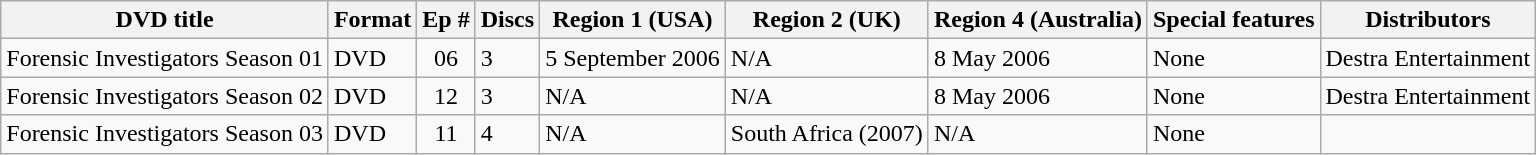<table class="wikitable">
<tr>
<th>DVD title</th>
<th>Format</th>
<th>Ep #</th>
<th>Discs</th>
<th>Region 1 (USA)</th>
<th>Region 2 (UK)</th>
<th>Region 4 (Australia)</th>
<th>Special features</th>
<th>Distributors</th>
</tr>
<tr>
<td>Forensic Investigators Season 01</td>
<td>DVD</td>
<td style="text-align:center;">06</td>
<td>3</td>
<td>5 September 2006</td>
<td>N/A</td>
<td>8 May 2006</td>
<td>None</td>
<td>Destra Entertainment</td>
</tr>
<tr>
<td>Forensic Investigators Season 02</td>
<td>DVD</td>
<td style="text-align:center;">12</td>
<td>3</td>
<td>N/A</td>
<td>N/A</td>
<td>8 May 2006</td>
<td>None</td>
<td>Destra Entertainment</td>
</tr>
<tr>
<td>Forensic Investigators Season 03</td>
<td>DVD</td>
<td style="text-align:center;">11</td>
<td>4</td>
<td>N/A</td>
<td>South Africa (2007)</td>
<td>N/A</td>
<td>None</td>
<td></td>
</tr>
</table>
